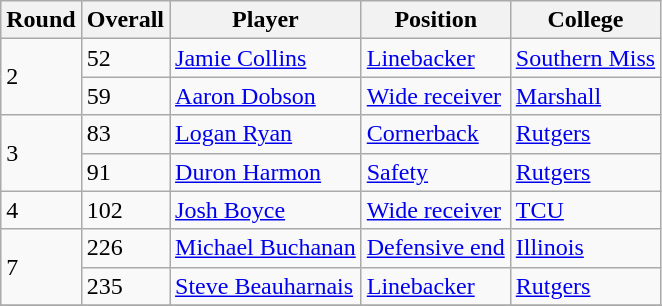<table class="wikitable" align="center">
<tr>
<th>Round</th>
<th>Overall</th>
<th>Player</th>
<th>Position</th>
<th>College</th>
</tr>
<tr>
<td rowspan=2>2</td>
<td>52</td>
<td><a href='#'>Jamie Collins</a></td>
<td><a href='#'>Linebacker</a></td>
<td><a href='#'>Southern Miss</a></td>
</tr>
<tr>
<td>59</td>
<td><a href='#'>Aaron Dobson</a></td>
<td><a href='#'>Wide receiver</a></td>
<td><a href='#'>Marshall</a></td>
</tr>
<tr>
<td rowspan=2>3</td>
<td>83</td>
<td><a href='#'>Logan Ryan</a></td>
<td><a href='#'>Cornerback</a></td>
<td><a href='#'>Rutgers</a></td>
</tr>
<tr>
<td>91</td>
<td><a href='#'>Duron Harmon</a></td>
<td><a href='#'>Safety</a></td>
<td><a href='#'>Rutgers</a></td>
</tr>
<tr>
<td>4</td>
<td>102</td>
<td><a href='#'>Josh Boyce</a></td>
<td><a href='#'>Wide receiver</a></td>
<td><a href='#'>TCU</a></td>
</tr>
<tr>
<td rowspan=2>7</td>
<td>226</td>
<td><a href='#'>Michael Buchanan</a></td>
<td><a href='#'>Defensive end</a></td>
<td><a href='#'>Illinois</a></td>
</tr>
<tr>
<td>235</td>
<td><a href='#'>Steve Beauharnais</a></td>
<td><a href='#'>Linebacker</a></td>
<td><a href='#'>Rutgers</a></td>
</tr>
<tr>
</tr>
</table>
